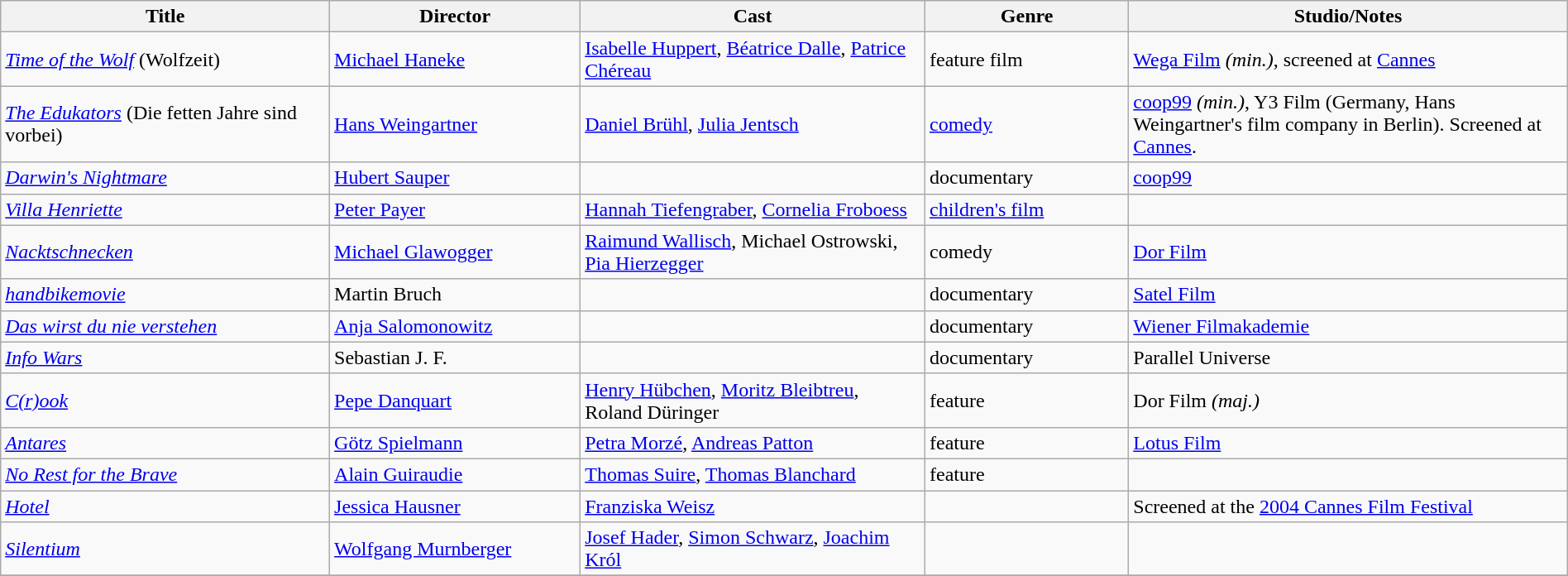<table class="wikitable" width= "100%">
<tr>
<th width=21%>Title</th>
<th width=16%>Director</th>
<th width=22%>Cast</th>
<th width=13%>Genre</th>
<th width=28%>Studio/Notes</th>
</tr>
<tr>
<td><em><a href='#'>Time of the Wolf</a></em> (Wolfzeit)</td>
<td><a href='#'>Michael Haneke</a></td>
<td><a href='#'>Isabelle Huppert</a>, <a href='#'>Béatrice Dalle</a>, <a href='#'>Patrice Chéreau</a></td>
<td>feature film</td>
<td><a href='#'>Wega Film</a> <em>(min.)</em>, screened at <a href='#'>Cannes</a></td>
</tr>
<tr>
<td><em><a href='#'>The Edukators</a></em> (Die fetten Jahre sind vorbei)</td>
<td><a href='#'>Hans Weingartner</a></td>
<td><a href='#'>Daniel Brühl</a>, <a href='#'>Julia Jentsch</a></td>
<td><a href='#'>comedy</a></td>
<td><a href='#'>coop99</a> <em>(min.)</em>, Y3 Film (Germany, Hans Weingartner's film company in Berlin). Screened at <a href='#'>Cannes</a>.</td>
</tr>
<tr>
<td><em><a href='#'>Darwin's Nightmare</a></em></td>
<td><a href='#'>Hubert Sauper</a></td>
<td></td>
<td>documentary</td>
<td><a href='#'>coop99</a></td>
</tr>
<tr>
<td><em><a href='#'>Villa Henriette</a></em></td>
<td><a href='#'>Peter Payer</a></td>
<td><a href='#'>Hannah Tiefengraber</a>, <a href='#'>Cornelia Froboess</a></td>
<td><a href='#'>children's film</a></td>
<td></td>
</tr>
<tr>
<td><em><a href='#'>Nacktschnecken</a></em></td>
<td><a href='#'>Michael Glawogger</a></td>
<td><a href='#'>Raimund Wallisch</a>, Michael Ostrowski, <a href='#'>Pia Hierzegger</a></td>
<td>comedy</td>
<td><a href='#'>Dor Film</a></td>
</tr>
<tr>
<td><em><a href='#'>handbikemovie</a></em></td>
<td>Martin Bruch</td>
<td></td>
<td>documentary</td>
<td><a href='#'>Satel Film</a></td>
</tr>
<tr>
<td><em><a href='#'>Das wirst du nie verstehen</a></em></td>
<td><a href='#'>Anja Salomonowitz</a></td>
<td></td>
<td>documentary</td>
<td><a href='#'>Wiener Filmakademie</a></td>
</tr>
<tr>
<td><em><a href='#'>Info Wars</a></em></td>
<td>Sebastian J. F.</td>
<td></td>
<td>documentary</td>
<td>Parallel Universe</td>
</tr>
<tr>
<td><em><a href='#'>C(r)ook</a></em></td>
<td><a href='#'>Pepe Danquart</a></td>
<td><a href='#'>Henry Hübchen</a>, <a href='#'>Moritz Bleibtreu</a>, Roland Düringer</td>
<td>feature</td>
<td>Dor Film <em>(maj.)</em></td>
</tr>
<tr>
<td><em><a href='#'>Antares</a></em></td>
<td><a href='#'>Götz Spielmann</a></td>
<td><a href='#'>Petra Morzé</a>, <a href='#'>Andreas Patton</a></td>
<td>feature</td>
<td><a href='#'>Lotus Film</a></td>
</tr>
<tr>
<td><em><a href='#'>No Rest for the Brave</a></em></td>
<td><a href='#'>Alain Guiraudie</a></td>
<td><a href='#'>Thomas Suire</a>, <a href='#'>Thomas Blanchard</a></td>
<td>feature</td>
<td></td>
</tr>
<tr>
<td><em><a href='#'>Hotel</a></em></td>
<td><a href='#'>Jessica Hausner</a></td>
<td><a href='#'>Franziska Weisz</a></td>
<td></td>
<td>Screened at the <a href='#'>2004 Cannes Film Festival</a></td>
</tr>
<tr>
<td><em><a href='#'>Silentium</a></em></td>
<td><a href='#'>Wolfgang Murnberger</a></td>
<td><a href='#'>Josef Hader</a>, <a href='#'>Simon Schwarz</a>, <a href='#'>Joachim Król</a></td>
<td></td>
<td></td>
</tr>
<tr>
</tr>
</table>
